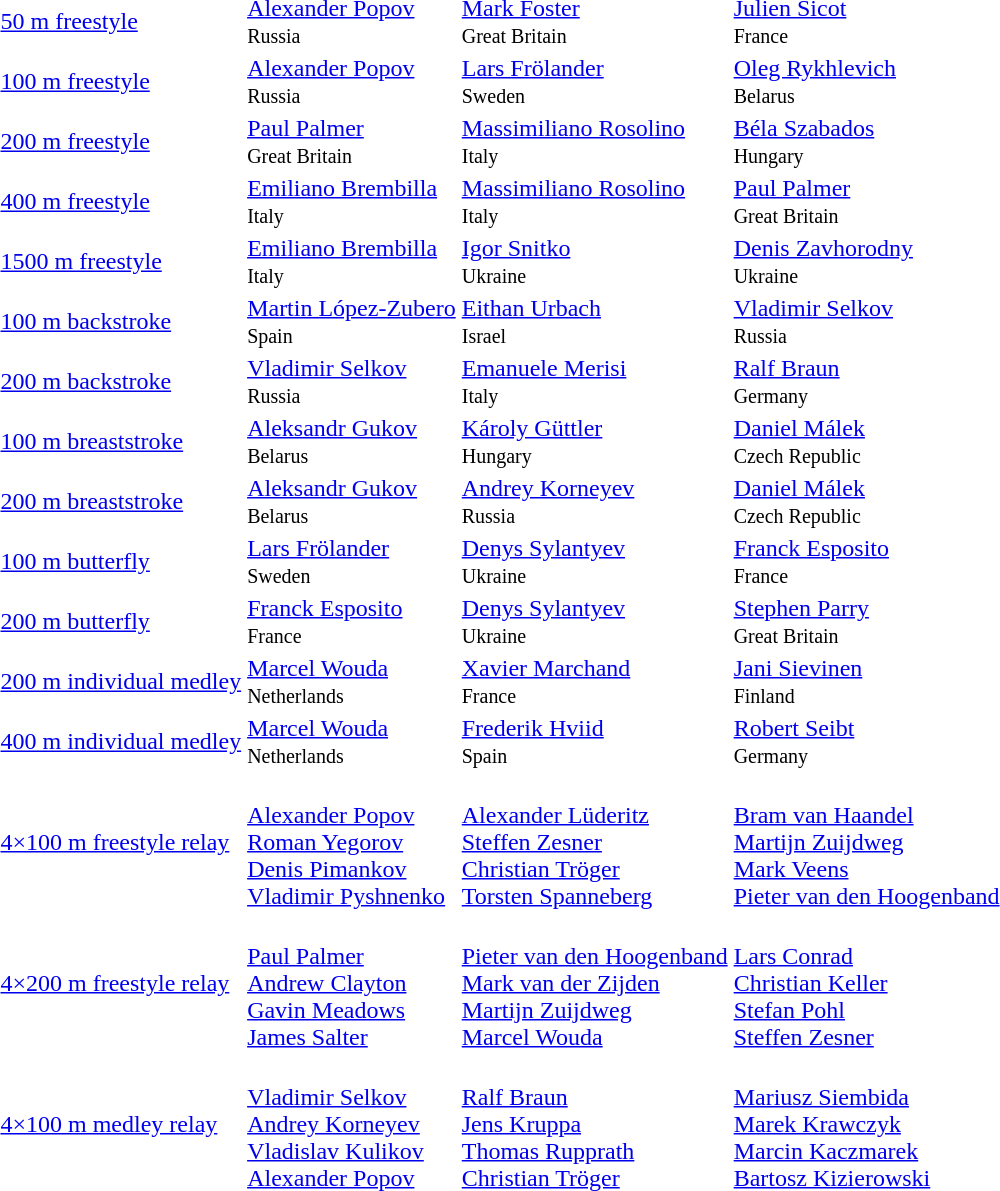<table>
<tr>
<td><a href='#'>50 m freestyle</a></td>
<td> <a href='#'>Alexander Popov</a><br><small>Russia</small></td>
<td> <a href='#'>Mark Foster</a><br><small>Great Britain</small></td>
<td> <a href='#'>Julien Sicot</a><br><small>France</small></td>
</tr>
<tr>
<td><a href='#'>100 m freestyle</a></td>
<td> <a href='#'>Alexander Popov</a><br><small>Russia</small></td>
<td> <a href='#'>Lars Frölander</a><br><small>Sweden</small></td>
<td> <a href='#'>Oleg Rykhlevich</a><br><small>Belarus</small></td>
</tr>
<tr>
<td><a href='#'>200 m freestyle</a></td>
<td> <a href='#'>Paul Palmer</a><br><small>Great Britain</small></td>
<td> <a href='#'>Massimiliano Rosolino</a><br><small>Italy</small></td>
<td> <a href='#'>Béla Szabados</a><br><small>Hungary</small></td>
</tr>
<tr>
<td><a href='#'>400 m freestyle</a></td>
<td> <a href='#'>Emiliano Brembilla</a><br><small>Italy</small></td>
<td> <a href='#'>Massimiliano Rosolino</a><br><small>Italy</small></td>
<td> <a href='#'>Paul Palmer</a><br><small>Great Britain</small></td>
</tr>
<tr>
<td><a href='#'>1500 m freestyle</a></td>
<td> <a href='#'>Emiliano Brembilla</a><br><small>Italy</small></td>
<td> <a href='#'>Igor Snitko</a><br><small>Ukraine</small></td>
<td> <a href='#'>Denis Zavhorodny</a><br><small>Ukraine</small></td>
</tr>
<tr>
<td><a href='#'>100 m backstroke</a></td>
<td> <a href='#'>Martin López-Zubero</a><br><small>Spain</small></td>
<td> <a href='#'>Eithan Urbach</a><br><small>Israel</small></td>
<td> <a href='#'>Vladimir Selkov</a><br><small>Russia</small></td>
</tr>
<tr>
<td><a href='#'>200 m backstroke</a></td>
<td> <a href='#'>Vladimir Selkov</a><br><small>Russia</small></td>
<td> <a href='#'>Emanuele Merisi</a><br><small>Italy</small></td>
<td> <a href='#'>Ralf Braun</a><br><small>Germany</small></td>
</tr>
<tr>
<td><a href='#'>100 m breaststroke</a></td>
<td> <a href='#'>Aleksandr Gukov</a><br><small>Belarus</small></td>
<td> <a href='#'>Károly Güttler</a><br><small>Hungary</small></td>
<td> <a href='#'>Daniel Málek</a><br><small>Czech Republic</small></td>
</tr>
<tr>
<td><a href='#'>200 m breaststroke</a></td>
<td> <a href='#'>Aleksandr Gukov</a><br><small>Belarus</small></td>
<td> <a href='#'>Andrey Korneyev</a><br><small>Russia</small></td>
<td> <a href='#'>Daniel Málek</a><br><small>Czech Republic</small></td>
</tr>
<tr>
<td><a href='#'>100 m butterfly</a></td>
<td> <a href='#'>Lars Frölander</a><br><small>Sweden</small></td>
<td> <a href='#'>Denys Sylantyev</a><br><small>Ukraine</small></td>
<td> <a href='#'>Franck Esposito</a><br><small>France</small></td>
</tr>
<tr>
<td><a href='#'>200 m butterfly</a></td>
<td> <a href='#'>Franck Esposito</a><br><small>France</small></td>
<td> <a href='#'>Denys Sylantyev</a><br><small>Ukraine</small></td>
<td> <a href='#'>Stephen Parry</a><br><small>Great Britain</small></td>
</tr>
<tr>
<td><a href='#'>200 m individual medley</a></td>
<td> <a href='#'>Marcel Wouda</a><br><small>Netherlands</small></td>
<td> <a href='#'>Xavier Marchand</a><br><small>France</small></td>
<td> <a href='#'>Jani Sievinen</a><br><small>Finland</small></td>
</tr>
<tr>
<td><a href='#'>400 m individual medley</a></td>
<td> <a href='#'>Marcel Wouda</a><br><small>Netherlands</small></td>
<td> <a href='#'>Frederik Hviid</a><br><small>Spain</small></td>
<td> <a href='#'>Robert Seibt</a><br><small>Germany</small></td>
</tr>
<tr>
<td><a href='#'>4×100 m freestyle relay</a></td>
<td><br> <a href='#'>Alexander Popov</a><br> <a href='#'>Roman Yegorov</a><br> <a href='#'>Denis Pimankov</a><br> <a href='#'>Vladimir Pyshnenko</a></td>
<td><br> <a href='#'>Alexander Lüderitz</a><br> <a href='#'>Steffen Zesner</a><br> <a href='#'>Christian Tröger</a><br> <a href='#'>Torsten Spanneberg</a></td>
<td><br> <a href='#'>Bram van Haandel</a><br> <a href='#'>Martijn Zuijdweg</a><br> <a href='#'>Mark Veens</a><br> <a href='#'>Pieter van den Hoogenband</a></td>
</tr>
<tr>
<td><a href='#'>4×200 m freestyle relay</a></td>
<td><br> <a href='#'>Paul Palmer</a><br> <a href='#'>Andrew Clayton</a><br> <a href='#'>Gavin Meadows</a><br> <a href='#'>James Salter</a></td>
<td><br> <a href='#'>Pieter van den Hoogenband</a><br> <a href='#'>Mark van der Zijden</a><br> <a href='#'>Martijn Zuijdweg</a><br> <a href='#'>Marcel Wouda</a></td>
<td><br> <a href='#'>Lars Conrad</a><br> <a href='#'>Christian Keller</a><br> <a href='#'>Stefan Pohl</a><br> <a href='#'>Steffen Zesner</a></td>
</tr>
<tr>
<td><a href='#'>4×100 m medley relay</a></td>
<td><br> <a href='#'>Vladimir Selkov</a><br> <a href='#'>Andrey Korneyev</a><br> <a href='#'>Vladislav Kulikov</a><br> <a href='#'>Alexander Popov</a></td>
<td><br> <a href='#'>Ralf Braun</a><br> <a href='#'>Jens Kruppa</a><br> <a href='#'>Thomas Rupprath</a><br> <a href='#'>Christian Tröger</a></td>
<td><br> <a href='#'>Mariusz Siembida</a><br> <a href='#'>Marek Krawczyk</a><br> <a href='#'>Marcin Kaczmarek</a><br> <a href='#'>Bartosz Kizierowski</a></td>
</tr>
</table>
